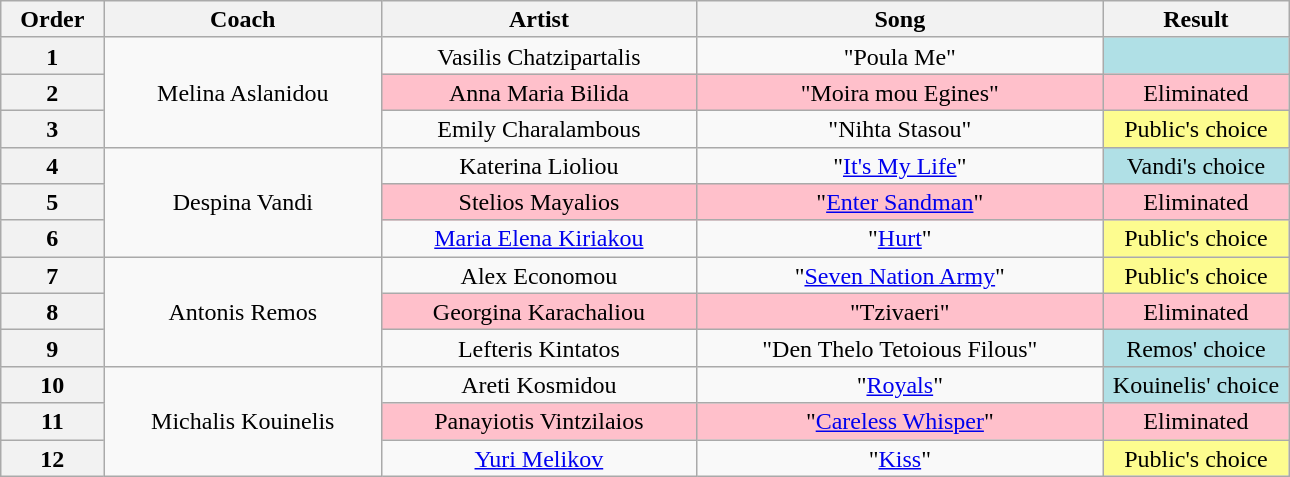<table class="wikitable" style="text-align:center; line-height:17px; width:68%;">
<tr>
<th width="05%">Order</th>
<th width="15%">Coach</th>
<th width="17%">Artist</th>
<th width="22%">Song</th>
<th width="10%">Result</th>
</tr>
<tr>
<th>1</th>
<td rowspan="3">Melina Aslanidou</td>
<td>Vasilis Chatzipartalis</td>
<td>"Poula Me"</td>
<td style="background:#B0E0E6;"></td>
</tr>
<tr>
<th>2</th>
<td style="background:pink;">Anna Maria Bilida</td>
<td style="background:pink;">"Moira mou Egines"</td>
<td style="background:pink;">Eliminated</td>
</tr>
<tr>
<th>3</th>
<td>Emily Charalambous</td>
<td>"Nihta Stasou"</td>
<td style="background:#fdfc8f;">Public's choice</td>
</tr>
<tr>
<th>4</th>
<td rowspan="3">Despina Vandi</td>
<td>Katerina Lioliou</td>
<td>"<a href='#'>It's My Life</a>"</td>
<td style="background:#B0E0E6;">Vandi's choice</td>
</tr>
<tr>
<th>5</th>
<td style="background:pink;">Stelios Mayalios</td>
<td style="background:pink;">"<a href='#'>Enter Sandman</a>"</td>
<td style="background:pink;">Eliminated</td>
</tr>
<tr>
<th>6</th>
<td><a href='#'>Maria Elena Kiriakou</a></td>
<td>"<a href='#'>Hurt</a>"</td>
<td style="background:#fdfc8f;">Public's choice</td>
</tr>
<tr>
<th>7</th>
<td rowspan="3">Antonis Remos</td>
<td>Alex Economou</td>
<td>"<a href='#'>Seven Nation Army</a>"</td>
<td style="background:#fdfc8f;">Public's choice</td>
</tr>
<tr>
<th>8</th>
<td style="background:pink;">Georgina Karachaliou</td>
<td style="background:pink;">"Tzivaeri"</td>
<td style="background:pink;">Eliminated</td>
</tr>
<tr>
<th>9</th>
<td>Lefteris Kintatos</td>
<td>"Den Thelo Tetoious Filous"</td>
<td style="background:#B0E0E6;">Remos' choice</td>
</tr>
<tr>
<th>10</th>
<td rowspan="3">Michalis Kouinelis</td>
<td>Areti Kosmidou</td>
<td>"<a href='#'>Royals</a>"</td>
<td style="background:#B0E0E6;">Kouinelis' choice</td>
</tr>
<tr>
<th>11</th>
<td style="background:pink;">Panayiotis Vintzilaios</td>
<td style="background:pink;">"<a href='#'>Careless Whisper</a>"</td>
<td style="background:pink;">Eliminated</td>
</tr>
<tr>
<th>12</th>
<td><a href='#'>Yuri Melikov</a></td>
<td>"<a href='#'>Kiss</a>"</td>
<td style="background:#fdfc8f;">Public's choice</td>
</tr>
</table>
